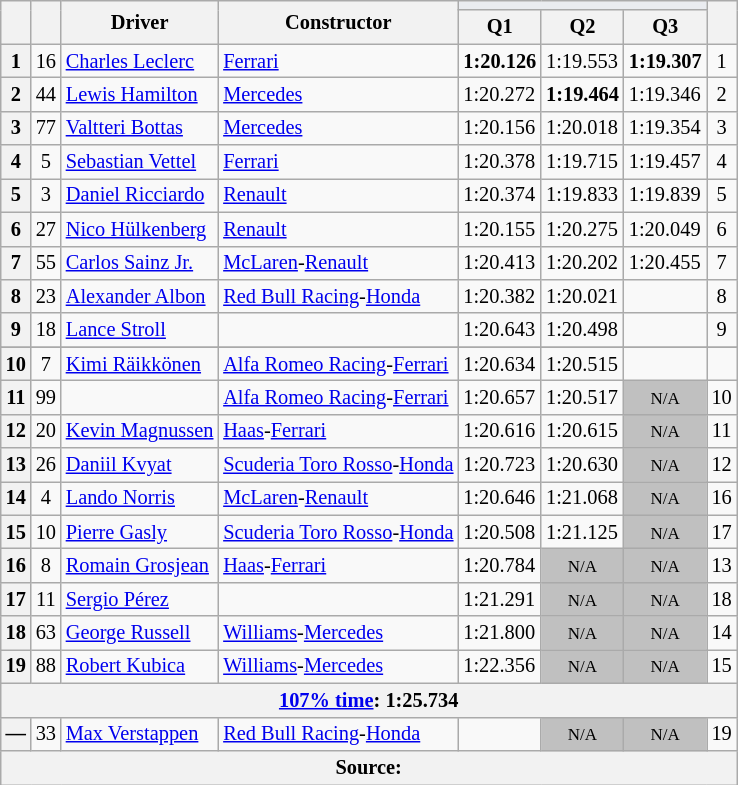<table class="wikitable sortable" style="font-size:85%">
<tr>
<th rowspan="2"></th>
<th rowspan="2"></th>
<th rowspan="2">Driver</th>
<th rowspan="2">Constructor</th>
<th colspan="3" style="background:#eaecf0; text-align:center;"></th>
<th rowspan="2"></th>
</tr>
<tr>
<th>Q1</th>
<th>Q2</th>
<th>Q3</th>
</tr>
<tr>
<th>1</th>
<td align="center">16</td>
<td data-sort-value="LEC"> <a href='#'>Charles Leclerc</a></td>
<td><a href='#'>Ferrari</a></td>
<td><strong>1:20.126</strong></td>
<td>1:19.553</td>
<td><strong>1:19.307</strong></td>
<td align="center">1</td>
</tr>
<tr>
<th>2</th>
<td align="center">44</td>
<td data-sort-value="HAM"> <a href='#'>Lewis Hamilton</a></td>
<td><a href='#'>Mercedes</a></td>
<td>1:20.272</td>
<td><strong>1:19.464</strong></td>
<td>1:19.346</td>
<td align="center">2</td>
</tr>
<tr>
<th>3</th>
<td align="center">77</td>
<td data-sort-value="BOT"> <a href='#'>Valtteri Bottas</a></td>
<td><a href='#'>Mercedes</a></td>
<td>1:20.156</td>
<td>1:20.018</td>
<td>1:19.354</td>
<td align="center">3</td>
</tr>
<tr>
<th>4</th>
<td align="center">5</td>
<td data-sort-value="VET"> <a href='#'>Sebastian Vettel</a></td>
<td><a href='#'>Ferrari</a></td>
<td>1:20.378</td>
<td>1:19.715</td>
<td>1:19.457</td>
<td align="center">4</td>
</tr>
<tr>
<th>5</th>
<td align="center">3</td>
<td data-sort-value="RIC"> <a href='#'>Daniel Ricciardo</a></td>
<td><a href='#'>Renault</a></td>
<td>1:20.374</td>
<td>1:19.833</td>
<td>1:19.839</td>
<td align="center">5</td>
</tr>
<tr>
<th>6</th>
<td align="center">27</td>
<td data-sort-value="HUL"> <a href='#'>Nico Hülkenberg</a></td>
<td><a href='#'>Renault</a></td>
<td>1:20.155</td>
<td>1:20.275</td>
<td>1:20.049</td>
<td align="center">6</td>
</tr>
<tr>
<th>7</th>
<td align="center">55</td>
<td data-sort-value="SAI"> <a href='#'>Carlos Sainz Jr.</a></td>
<td><a href='#'>McLaren</a>-<a href='#'>Renault</a></td>
<td>1:20.413</td>
<td>1:20.202</td>
<td>1:20.455</td>
<td align="center">7</td>
</tr>
<tr>
<th>8</th>
<td align="center">23</td>
<td data-sort-value="ALB"> <a href='#'>Alexander Albon</a></td>
<td><a href='#'>Red Bull Racing</a>-<a href='#'>Honda</a></td>
<td>1:20.382</td>
<td>1:20.021</td>
<td data-sort-value="2:00"></td>
<td align="center">8</td>
</tr>
<tr>
<th>9</th>
<td align="center">18</td>
<td data-sort-value="STR"> <a href='#'>Lance Stroll</a></td>
<td></td>
<td>1:20.643</td>
<td>1:20.498</td>
<td data-sort-value="3:00"></td>
<td align="center">9</td>
</tr>
<tr>
</tr>
<tr>
<th>10</th>
<td align="center">7</td>
<td data-sort-value="RAI"> <a href='#'>Kimi Räikkönen</a></td>
<td><a href='#'>Alfa Romeo Racing</a>-<a href='#'>Ferrari</a></td>
<td>1:20.634</td>
<td>1:20.515</td>
<td data-sort-value="4:00"></td>
<td align="center" data-sort-value="20"></td>
</tr>
<tr>
<th>11</th>
<td align="center">99</td>
<td data-sort-value="GIO"></td>
<td><a href='#'>Alfa Romeo Racing</a>-<a href='#'>Ferrari</a></td>
<td>1:20.657</td>
<td>1:20.517</td>
<td style="background: silver" align="center" data-sort-value="21"><small>N/A</small></td>
<td align="center">10</td>
</tr>
<tr>
<th>12</th>
<td align="center">20</td>
<td data-sort-value="MAG"> <a href='#'>Kevin Magnussen</a></td>
<td><a href='#'>Haas</a>-<a href='#'>Ferrari</a></td>
<td>1:20.616</td>
<td>1:20.615</td>
<td style="background: silver" align="center"data-sort-value="22"><small>N/A</small></td>
<td align="center">11</td>
</tr>
<tr>
<th>13</th>
<td align="center">26</td>
<td data-sort-value="KVY"> <a href='#'>Daniil Kvyat</a></td>
<td><a href='#'>Scuderia Toro Rosso</a>-<a href='#'>Honda</a></td>
<td>1:20.723</td>
<td>1:20.630</td>
<td style="background: silver" align="center" data-sort-value="23"><small>N/A</small></td>
<td align="center">12</td>
</tr>
<tr>
<th>14</th>
<td align="center">4</td>
<td data-sort-value="NOR"> <a href='#'>Lando Norris</a></td>
<td><a href='#'>McLaren</a>-<a href='#'>Renault</a></td>
<td>1:20.646</td>
<td>1:21.068</td>
<td style="background: silver" align="center" data-sort-value="24"><small>N/A</small></td>
<td align="center">16</td>
</tr>
<tr>
<th>15</th>
<td align="center">10</td>
<td data-sort-value="GAS"> <a href='#'>Pierre Gasly</a></td>
<td><a href='#'>Scuderia Toro Rosso</a>-<a href='#'>Honda</a></td>
<td>1:20.508</td>
<td>1:21.125</td>
<td style="background: silver" align="center" data-sort-value="25"><small>N/A</small></td>
<td align="center">17</td>
</tr>
<tr>
<th>16</th>
<td align="center">8</td>
<td data-sort-value="GRO"> <a href='#'>Romain Grosjean</a></td>
<td><a href='#'>Haas</a>-<a href='#'>Ferrari</a></td>
<td>1:20.784</td>
<td style="background: silver" align="center" data-sort-value="26"><small>N/A</small></td>
<td style="background: silver" align="center"data-sort-value="26"><small>N/A</small></td>
<td align="center">13</td>
</tr>
<tr>
<th>17</th>
<td align="center">11</td>
<td data-sort-value="PER"> <a href='#'>Sergio Pérez</a></td>
<td></td>
<td>1:21.291</td>
<td style="background: silver" align="center" data-sort-value="27"><small>N/A</small></td>
<td style="background: silver" align="center" data-sort-value="27"><small>N/A</small></td>
<td align="center">18</td>
</tr>
<tr>
<th>18</th>
<td align="center">63</td>
<td data-sort-value="RUS"> <a href='#'>George Russell</a></td>
<td><a href='#'>Williams</a>-<a href='#'>Mercedes</a></td>
<td>1:21.800</td>
<td style="background: silver" align="center" data-sort-value="28"><small>N/A</small></td>
<td style="background: silver" align="center"data-sort-value="28"><small>N/A</small></td>
<td align="center">14</td>
</tr>
<tr>
<th>19</th>
<td align="center">88</td>
<td data-sort-value="KUB"> <a href='#'>Robert Kubica</a></td>
<td><a href='#'>Williams</a>-<a href='#'>Mercedes</a></td>
<td>1:22.356</td>
<td style="background: silver" align="center"data-sort-value="29"><small>N/A</small></td>
<td style="background: silver" align="center"data-sort-value="29"><small>N/A</small></td>
<td align="center">15</td>
</tr>
<tr class="sortbottom">
<th colspan="8" data-sort-value="999"><a href='#'>107% time</a>: 1:25.734</th>
</tr>
<tr>
<th data-sort-value="20">—</th>
<td align="center">33</td>
<td data-sort-value="VER"> <a href='#'>Max Verstappen</a></td>
<td><a href='#'>Red Bull Racing</a>-<a href='#'>Honda</a></td>
<td></td>
<td style="background: silver" align="center" data-sort-value="30"><small>N/A</small></td>
<td style="background: silver" align="center" data-sort-value="30"><small>N/A</small></td>
<td align="center">19</td>
</tr>
<tr>
<th colspan="8">Source:</th>
</tr>
</table>
